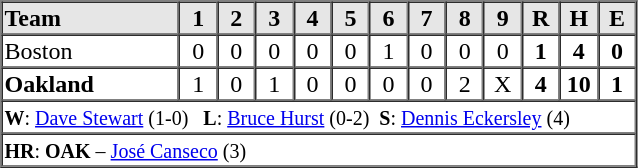<table border=1 cellspacing=0 width=425 style="margin-left:3em;">
<tr style="text-align:center; background-color:#e6e6e6;">
<th align=left width=28%>Team</th>
<th width=6%>1</th>
<th width=6%>2</th>
<th width=6%>3</th>
<th width=6%>4</th>
<th width=6%>5</th>
<th width=6%>6</th>
<th width=6%>7</th>
<th width=6%>8</th>
<th width=6%>9</th>
<th width=6%>R</th>
<th width=6%>H</th>
<th width=6%>E</th>
</tr>
<tr style="text-align:center;">
<td align=left>Boston</td>
<td>0</td>
<td>0</td>
<td>0</td>
<td>0</td>
<td>0</td>
<td>1</td>
<td>0</td>
<td>0</td>
<td>0</td>
<td><strong>1</strong></td>
<td><strong>4</strong></td>
<td><strong>0</strong></td>
</tr>
<tr style="text-align:center;">
<td align=left><strong>Oakland</strong></td>
<td>1</td>
<td>0</td>
<td>1</td>
<td>0</td>
<td>0</td>
<td>0</td>
<td>0</td>
<td>2</td>
<td>X</td>
<td><strong>4</strong></td>
<td><strong>10</strong></td>
<td><strong>1</strong></td>
</tr>
<tr style="text-align:left;">
<td colspan=13><small><strong>W</strong>: <a href='#'>Dave Stewart</a> (1-0)   <strong>L</strong>: <a href='#'>Bruce Hurst</a> (0-2)  <strong>S</strong>: <a href='#'>Dennis Eckersley</a> (4)</small></td>
</tr>
<tr style="text-align:left;">
<td colspan=13><small><strong>HR</strong>: <strong>OAK</strong> – <a href='#'>José Canseco</a> (3)</small></td>
</tr>
</table>
